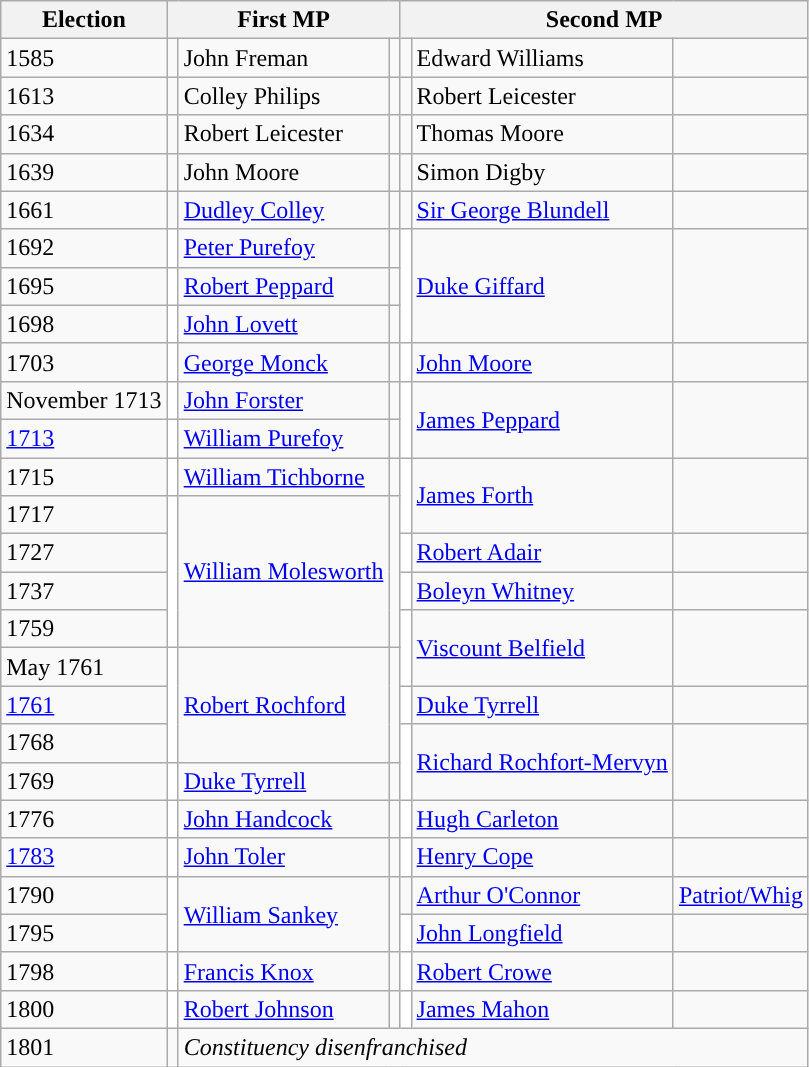<table class="wikitable">
<tr>
<th>Election</th>
<th colspan=3>First MP</th>
<th colspan=3>Second MP</th>
</tr>
<tr>
<td>1585</td>
<td></td>
<td>John Freman</td>
<td></td>
<td></td>
<td>Edward Williams</td>
<td></td>
</tr>
<tr>
<td>1613</td>
<td></td>
<td>Colley Philips</td>
<td></td>
<td></td>
<td>Robert Leicester</td>
<td></td>
</tr>
<tr>
<td>1634</td>
<td></td>
<td>Robert Leicester</td>
<td></td>
<td></td>
<td>Thomas Moore</td>
<td></td>
</tr>
<tr>
<td>1639</td>
<td></td>
<td>John Moore</td>
<td></td>
<td></td>
<td>Simon Digby</td>
<td></td>
</tr>
<tr>
<td>1661</td>
<td></td>
<td><a href='#'>Dudley Colley</a></td>
<td></td>
<td></td>
<td><a href='#'>Sir George Blundell</a></td>
<td></td>
</tr>
<tr>
<td>1692</td>
<td style="background-color: white"></td>
<td><a href='#'>Peter Purefoy</a></td>
<td></td>
<td rowspan="3" style="background-color: white"></td>
<td rowspan="3"><a href='#'>Duke Giffard</a></td>
<td rowspan="3"></td>
</tr>
<tr>
<td>1695</td>
<td style="background-color: white"></td>
<td><a href='#'>Robert Peppard</a></td>
<td></td>
</tr>
<tr>
<td>1698</td>
<td style="background-color: white"></td>
<td><a href='#'>John Lovett</a></td>
<td></td>
</tr>
<tr>
<td>1703</td>
<td style="background-color: white"></td>
<td><a href='#'>George Monck</a></td>
<td></td>
<td style="background-color: white"></td>
<td><a href='#'>John Moore</a></td>
<td></td>
</tr>
<tr>
<td>November 1713</td>
<td style="background-color: white"></td>
<td><a href='#'>John Forster</a></td>
<td></td>
<td rowspan="2" style="background-color: white"></td>
<td rowspan="2"><a href='#'>James Peppard</a></td>
<td rowspan="2"></td>
</tr>
<tr>
<td><a href='#'>1713</a></td>
<td style="background-color: white"></td>
<td><a href='#'>William Purefoy</a></td>
<td></td>
</tr>
<tr>
<td>1715</td>
<td style="background-color: white"></td>
<td><a href='#'>William Tichborne</a></td>
<td></td>
<td rowspan="2" style="background-color: white"></td>
<td rowspan="2"><a href='#'>James Forth</a></td>
<td rowspan="2"></td>
</tr>
<tr>
<td>1717</td>
<td rowspan="4" style="background-color: white"></td>
<td rowspan="4"><a href='#'>William Molesworth</a></td>
<td rowspan="4"></td>
</tr>
<tr>
<td>1727</td>
<td style="background-color: white"></td>
<td><a href='#'>Robert Adair</a></td>
<td></td>
</tr>
<tr>
<td>1737</td>
<td style="background-color: white"></td>
<td><a href='#'>Boleyn Whitney</a></td>
<td></td>
</tr>
<tr>
<td>1759</td>
<td rowspan="2" style="background-color: white"></td>
<td rowspan="2"><a href='#'>Viscount Belfield</a></td>
<td rowspan="2"></td>
</tr>
<tr>
<td>May 1761</td>
<td rowspan="3" style="background-color: white"></td>
<td rowspan="3"><a href='#'>Robert Rochford</a></td>
<td rowspan="3"></td>
</tr>
<tr>
<td><a href='#'>1761</a></td>
<td style="background-color: white"></td>
<td><a href='#'>Duke Tyrrell</a></td>
<td></td>
</tr>
<tr>
<td>1768</td>
<td rowspan="2" style="background-color: white"></td>
<td rowspan="2"><a href='#'>Richard Rochfort-Mervyn</a></td>
<td rowspan="2"></td>
</tr>
<tr>
<td>1769</td>
<td style="background-color: white"></td>
<td><a href='#'>Duke Tyrrell</a></td>
<td></td>
</tr>
<tr>
<td>1776</td>
<td style="background-color: white"></td>
<td><a href='#'>John Handcock</a></td>
<td></td>
<td style="background-color: white"></td>
<td><a href='#'>Hugh Carleton</a></td>
<td></td>
</tr>
<tr>
<td><a href='#'>1783</a></td>
<td style="background-color: white"></td>
<td><a href='#'>John Toler</a></td>
<td></td>
<td style="background-color: white"></td>
<td><a href='#'>Henry Cope</a></td>
<td></td>
</tr>
<tr>
<td>1790</td>
<td rowspan="2" style="background-color: white"></td>
<td rowspan="2"><a href='#'>William Sankey</a></td>
<td rowspan="2"></td>
<td style="background-color: "></td>
<td><a href='#'>Arthur O'Connor</a></td>
<td><a href='#'>Patriot/Whig</a></td>
</tr>
<tr>
<td>1795</td>
<td style="background-color: white"></td>
<td><a href='#'>John Longfield</a></td>
<td></td>
</tr>
<tr>
<td>1798</td>
<td style="background-color: white"></td>
<td><a href='#'>Francis Knox</a></td>
<td></td>
<td style="background-color: white"></td>
<td><a href='#'>Robert Crowe</a></td>
<td></td>
</tr>
<tr>
<td>1800</td>
<td style="background-color: white"></td>
<td><a href='#'>Robert Johnson</a></td>
<td></td>
<td style="background-color: white"></td>
<td><a href='#'>James Mahon</a></td>
<td></td>
</tr>
<tr>
<td>1801</td>
<td></td>
<td colspan = "5"><em>Constituency disenfranchised</em></td>
</tr>
</table>
